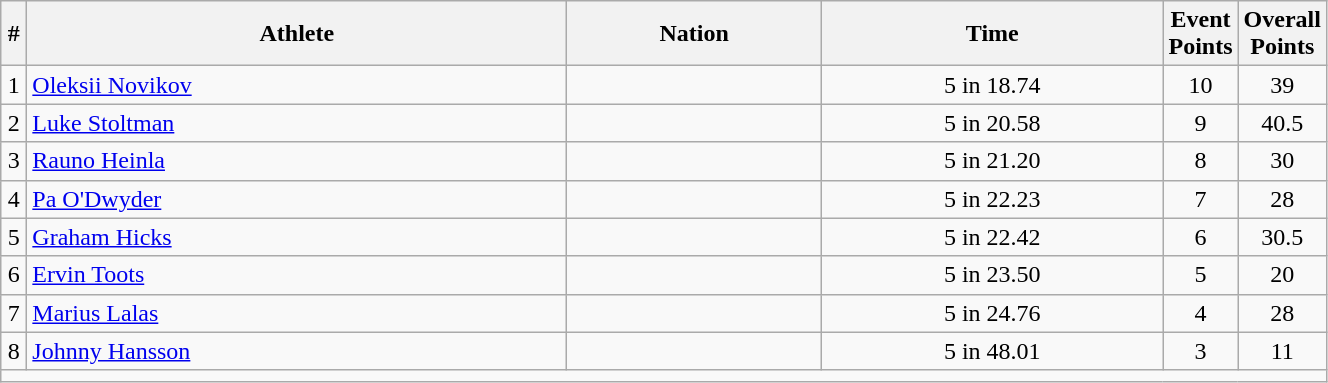<table class="wikitable sortable" style="text-align:center;width: 70%;">
<tr>
<th scope="col" style="width: 10px;">#</th>
<th scope="col">Athlete</th>
<th scope="col">Nation</th>
<th scope="col">Time</th>
<th scope="col" style="width: 10px;">Event Points</th>
<th scope="col" style="width: 10px;">Overall Points</th>
</tr>
<tr>
<td>1</td>
<td align=left><a href='#'>Oleksii Novikov</a></td>
<td align=left></td>
<td>5 in 18.74</td>
<td>10</td>
<td>39</td>
</tr>
<tr>
<td>2</td>
<td align=left><a href='#'>Luke Stoltman</a></td>
<td align=left></td>
<td>5 in 20.58</td>
<td>9</td>
<td>40.5</td>
</tr>
<tr>
<td>3</td>
<td align=left><a href='#'>Rauno Heinla</a></td>
<td align=left></td>
<td>5 in 21.20</td>
<td>8</td>
<td>30</td>
</tr>
<tr>
<td>4</td>
<td align=left><a href='#'>Pa O'Dwyder</a></td>
<td align=left></td>
<td>5 in 22.23</td>
<td>7</td>
<td>28</td>
</tr>
<tr>
<td>5</td>
<td align=left><a href='#'>Graham Hicks</a></td>
<td align=left></td>
<td>5 in 22.42</td>
<td>6</td>
<td>30.5</td>
</tr>
<tr>
<td>6</td>
<td align=left><a href='#'>Ervin Toots</a></td>
<td align=left></td>
<td>5 in 23.50</td>
<td>5</td>
<td>20</td>
</tr>
<tr>
<td>7</td>
<td align=left><a href='#'>Marius Lalas</a></td>
<td align=left></td>
<td>5 in 24.76</td>
<td>4</td>
<td>28</td>
</tr>
<tr>
<td>8</td>
<td align=left><a href='#'>Johnny Hansson</a></td>
<td align=left></td>
<td>5 in 48.01</td>
<td>3</td>
<td>11</td>
</tr>
<tr class="sortbottom">
<td colspan="6"></td>
</tr>
</table>
